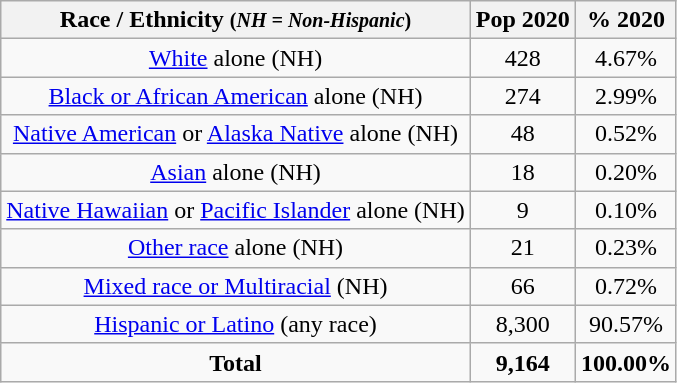<table class="wikitable" style="text-align:center;">
<tr>
<th>Race / Ethnicity <small>(<em>NH = Non-Hispanic</em>)</small></th>
<th>Pop 2020</th>
<th>% 2020</th>
</tr>
<tr>
<td><a href='#'>White</a> alone (NH)</td>
<td>428</td>
<td>4.67%</td>
</tr>
<tr>
<td><a href='#'>Black or African American</a> alone (NH)</td>
<td>274</td>
<td>2.99%</td>
</tr>
<tr>
<td><a href='#'>Native American</a> or <a href='#'>Alaska Native</a> alone (NH)</td>
<td>48</td>
<td>0.52%</td>
</tr>
<tr>
<td><a href='#'>Asian</a> alone (NH)</td>
<td>18</td>
<td>0.20%</td>
</tr>
<tr>
<td><a href='#'>Native Hawaiian</a> or <a href='#'>Pacific Islander</a> alone (NH)</td>
<td>9</td>
<td>0.10%</td>
</tr>
<tr>
<td><a href='#'>Other race</a> alone (NH)</td>
<td>21</td>
<td>0.23%</td>
</tr>
<tr>
<td><a href='#'>Mixed race or Multiracial</a> (NH)</td>
<td>66</td>
<td>0.72%</td>
</tr>
<tr>
<td><a href='#'>Hispanic or Latino</a> (any race)</td>
<td>8,300</td>
<td>90.57%</td>
</tr>
<tr>
<td><strong>Total</strong></td>
<td><strong>9,164</strong></td>
<td><strong>100.00%</strong></td>
</tr>
</table>
